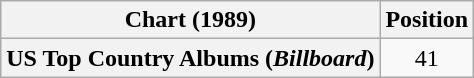<table class="wikitable plainrowheaders" style="text-align:center">
<tr>
<th scope="col">Chart (1989)</th>
<th scope="col">Position</th>
</tr>
<tr>
<th scope="row">US Top Country Albums (<em>Billboard</em>)</th>
<td>41</td>
</tr>
</table>
